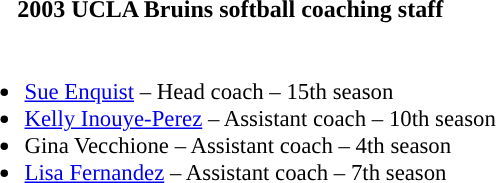<table class="toccolours">
<tr>
<th colspan=9>2003 UCLA Bruins softball coaching staff</th>
</tr>
<tr>
<td style="text-align: left; font-size: 95%;" valign="top"><br><ul><li><a href='#'>Sue Enquist</a> – Head coach – 15th season</li><li><a href='#'>Kelly Inouye-Perez</a> – Assistant coach – 10th season</li><li>Gina Vecchione – Assistant coach – 4th season</li><li><a href='#'>Lisa Fernandez</a> – Assistant coach – 7th season</li></ul></td>
</tr>
</table>
